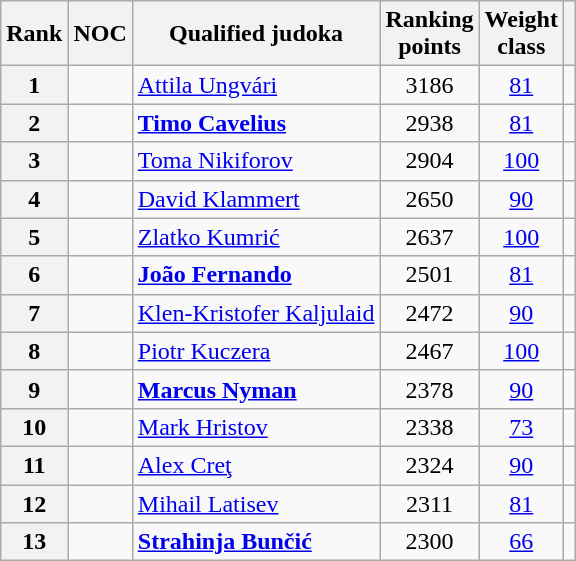<table class="wikitable">
<tr>
<th>Rank</th>
<th>NOC</th>
<th>Qualified judoka</th>
<th>Ranking<br>points</th>
<th>Weight<br>class</th>
<th></th>
</tr>
<tr>
<th>1</th>
<td></td>
<td><a href='#'>Attila Ungvári</a></td>
<td align=center>3186</td>
<td align=center><a href='#'>81</a></td>
<td></td>
</tr>
<tr>
<th>2</th>
<td></td>
<td><strong><a href='#'>Timo Cavelius</a></strong></td>
<td align=center>2938</td>
<td align=center><a href='#'>81</a></td>
<td></td>
</tr>
<tr>
<th>3</th>
<td></td>
<td><a href='#'>Toma Nikiforov</a></td>
<td align=center>2904</td>
<td align=center><a href='#'>100</a></td>
<td></td>
</tr>
<tr>
<th>4</th>
<td></td>
<td><a href='#'>David Klammert</a></td>
<td align=center>2650</td>
<td align=center><a href='#'>90</a></td>
<td></td>
</tr>
<tr>
<th>5</th>
<td></td>
<td><a href='#'>Zlatko Kumrić</a></td>
<td align=center>2637</td>
<td align=center><a href='#'>100</a></td>
<td></td>
</tr>
<tr>
<th>6</th>
<td></td>
<td><strong><a href='#'>João Fernando</a></strong></td>
<td align=center>2501</td>
<td align=center><a href='#'>81</a></td>
<td></td>
</tr>
<tr>
<th>7</th>
<td></td>
<td><a href='#'>Klen-Kristofer Kaljulaid</a></td>
<td align=center>2472</td>
<td align=center><a href='#'>90</a></td>
<td></td>
</tr>
<tr>
<th>8</th>
<td></td>
<td><a href='#'>Piotr Kuczera</a></td>
<td align=center>2467</td>
<td align=center><a href='#'>100</a></td>
<td></td>
</tr>
<tr>
<th>9</th>
<td></td>
<td><strong><a href='#'>Marcus Nyman</a></strong></td>
<td align=center>2378</td>
<td align=center><a href='#'>90</a></td>
<td></td>
</tr>
<tr>
<th>10</th>
<td></td>
<td><a href='#'>Mark Hristov</a></td>
<td align=center>2338</td>
<td align=center><a href='#'>73</a></td>
<td></td>
</tr>
<tr>
<th>11</th>
<td></td>
<td><a href='#'>Alex Creţ</a></td>
<td align=center>2324</td>
<td align=center><a href='#'>90</a></td>
<td></td>
</tr>
<tr>
<th>12</th>
<td></td>
<td><a href='#'>Mihail Latisev</a></td>
<td align=center>2311</td>
<td align=center><a href='#'>81</a></td>
<td></td>
</tr>
<tr>
<th>13</th>
<td></td>
<td><strong><a href='#'>Strahinja Bunčić</a></strong></td>
<td align=center>2300</td>
<td align=center><a href='#'>66</a></td>
<td></td>
</tr>
</table>
